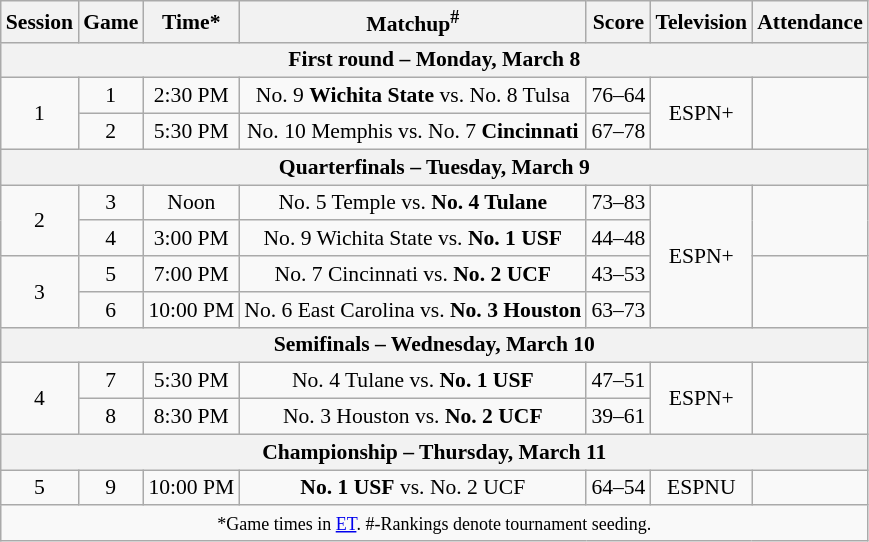<table class="wikitable" style="font-size:90%;text-align:center">
<tr>
<th>Session</th>
<th>Game</th>
<th>Time*</th>
<th>Matchup<sup>#</sup></th>
<th>Score</th>
<th>Television</th>
<th>Attendance</th>
</tr>
<tr>
<th colspan=7>First round – Monday, March 8</th>
</tr>
<tr>
<td rowspan=2>1</td>
<td>1</td>
<td>2:30 PM</td>
<td>No. 9 <strong>Wichita State</strong> vs. No. 8 Tulsa</td>
<td>76–64</td>
<td rowspan=2>ESPN+</td>
<td rowspan=2></td>
</tr>
<tr>
<td>2</td>
<td>5:30 PM</td>
<td>No. 10 Memphis vs. No. 7 <strong>Cincinnati</strong></td>
<td>67–78</td>
</tr>
<tr>
<th colspan=7>Quarterfinals – Tuesday, March 9</th>
</tr>
<tr>
<td rowspan=2>2</td>
<td>3</td>
<td>Noon</td>
<td>No. 5 Temple vs. <strong>No. 4 Tulane</strong></td>
<td>73–83</td>
<td rowspan=4>ESPN+</td>
<td rowspan=2></td>
</tr>
<tr>
<td>4</td>
<td>3:00 PM</td>
<td>No. 9 Wichita State vs. <strong>No. 1 USF</strong></td>
<td>44–48</td>
</tr>
<tr>
<td rowspan=2>3</td>
<td>5</td>
<td>7:00 PM</td>
<td>No. 7 Cincinnati vs. <strong>No. 2 UCF</strong></td>
<td>43–53</td>
<td rowspan=2></td>
</tr>
<tr>
<td>6</td>
<td>10:00 PM</td>
<td>No. 6 East Carolina vs. <strong>No. 3 Houston</strong></td>
<td>63–73</td>
</tr>
<tr>
<th colspan=7>Semifinals – Wednesday, March 10</th>
</tr>
<tr>
<td rowspan=2>4</td>
<td>7</td>
<td>5:30 PM</td>
<td>No. 4 Tulane vs. <strong>No. 1 USF</strong></td>
<td>47–51</td>
<td rowspan=2>ESPN+</td>
<td rowspan=2></td>
</tr>
<tr>
<td>8</td>
<td>8:30 PM</td>
<td>No. 3 Houston vs. <strong>No. 2 UCF</strong></td>
<td>39–61</td>
</tr>
<tr>
<th colspan=7>Championship – Thursday, March 11</th>
</tr>
<tr>
<td>5</td>
<td>9</td>
<td>10:00 PM</td>
<td><strong>No. 1 USF</strong> vs. No. 2 UCF</td>
<td>64–54</td>
<td>ESPNU</td>
<td></td>
</tr>
<tr>
<td colspan=7><small>*Game times in <a href='#'>ET</a>. #-Rankings denote tournament seeding.</small></td>
</tr>
</table>
